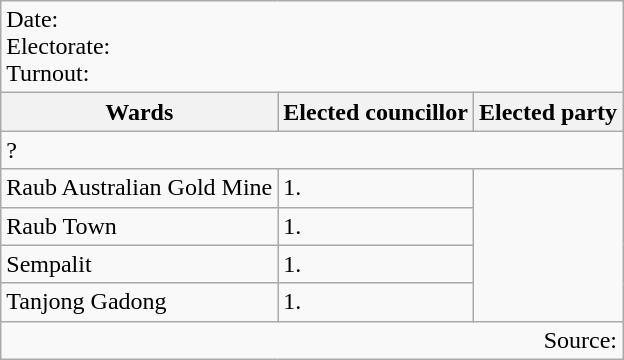<table class=wikitable>
<tr>
<td colspan=3>Date: <br>Electorate: <br>Turnout:</td>
</tr>
<tr>
<th>Wards</th>
<th>Elected councillor</th>
<th>Elected party</th>
</tr>
<tr>
<td colspan=3>? </td>
</tr>
<tr>
<td>Raub Australian Gold Mine</td>
<td>1.</td>
</tr>
<tr>
<td>Raub Town</td>
<td>1.</td>
</tr>
<tr>
<td>Sempalit</td>
<td>1.</td>
</tr>
<tr>
<td>Tanjong Gadong</td>
<td>1.</td>
</tr>
<tr>
<td colspan=3 align=right>Source:</td>
</tr>
</table>
